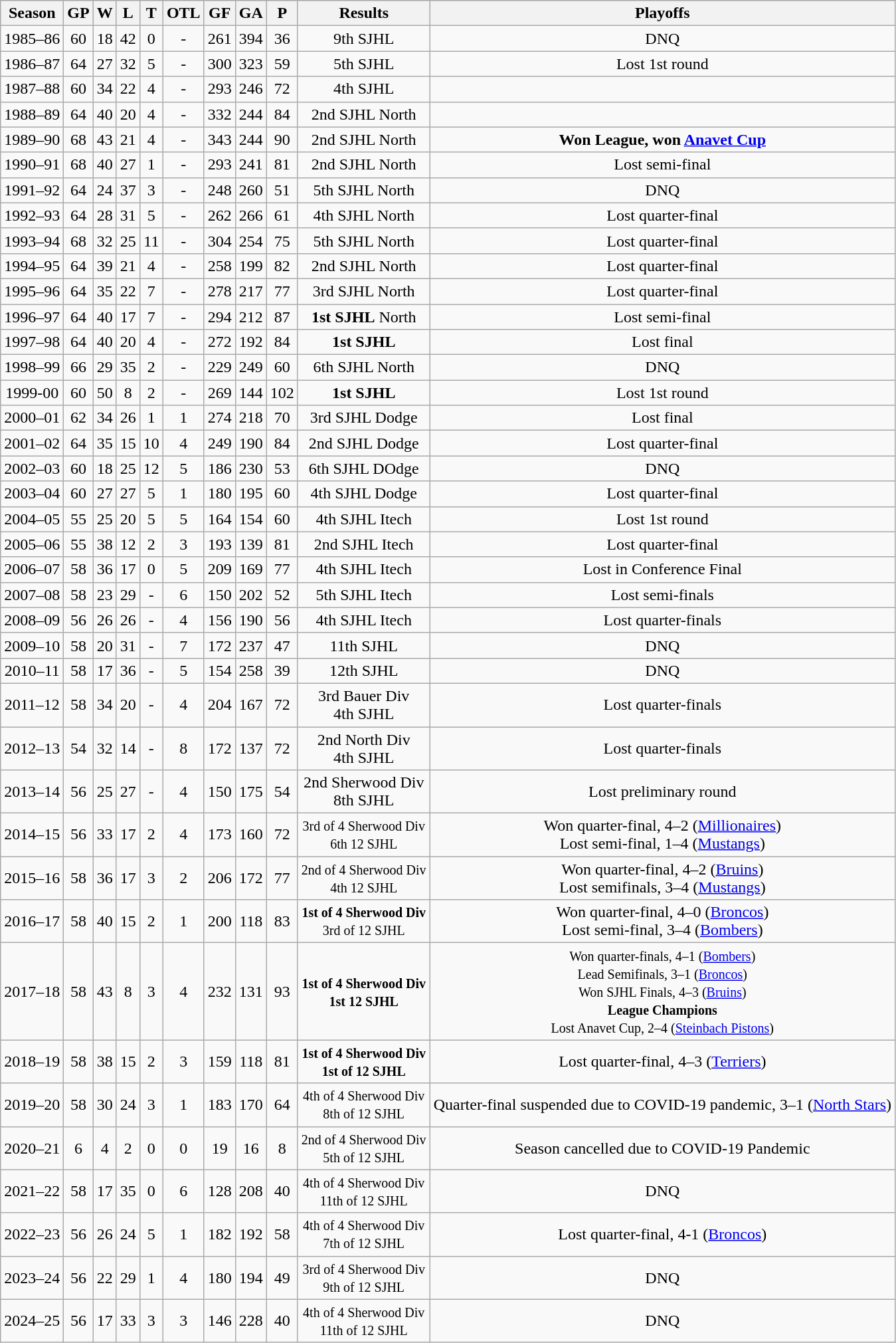<table class="wikitable">
<tr align="center"  bgcolor="#dddddd">
<th>Season</th>
<th>GP</th>
<th>W</th>
<th>L</th>
<th>T</th>
<th>OTL</th>
<th>GF</th>
<th>GA</th>
<th>P</th>
<th>Results</th>
<th>Playoffs</th>
</tr>
<tr align="center">
<td>1985–86</td>
<td>60</td>
<td>18</td>
<td>42</td>
<td>0</td>
<td>-</td>
<td>261</td>
<td>394</td>
<td>36</td>
<td>9th SJHL</td>
<td>DNQ</td>
</tr>
<tr align="center">
<td>1986–87</td>
<td>64</td>
<td>27</td>
<td>32</td>
<td>5</td>
<td>-</td>
<td>300</td>
<td>323</td>
<td>59</td>
<td>5th SJHL</td>
<td>Lost 1st round</td>
</tr>
<tr align="center">
<td>1987–88</td>
<td>60</td>
<td>34</td>
<td>22</td>
<td>4</td>
<td>-</td>
<td>293</td>
<td>246</td>
<td>72</td>
<td>4th SJHL</td>
<td></td>
</tr>
<tr align="center">
<td>1988–89</td>
<td>64</td>
<td>40</td>
<td>20</td>
<td>4</td>
<td>-</td>
<td>332</td>
<td>244</td>
<td>84</td>
<td>2nd SJHL North</td>
<td></td>
</tr>
<tr align="center">
<td>1989–90</td>
<td>68</td>
<td>43</td>
<td>21</td>
<td>4</td>
<td>-</td>
<td>343</td>
<td>244</td>
<td>90</td>
<td>2nd SJHL North</td>
<td><strong>Won League, won <a href='#'>Anavet Cup</a></strong></td>
</tr>
<tr align="center">
<td>1990–91</td>
<td>68</td>
<td>40</td>
<td>27</td>
<td>1</td>
<td>-</td>
<td>293</td>
<td>241</td>
<td>81</td>
<td>2nd SJHL North</td>
<td>Lost semi-final</td>
</tr>
<tr align="center">
<td>1991–92</td>
<td>64</td>
<td>24</td>
<td>37</td>
<td>3</td>
<td>-</td>
<td>248</td>
<td>260</td>
<td>51</td>
<td>5th SJHL North</td>
<td>DNQ</td>
</tr>
<tr align="center">
<td>1992–93</td>
<td>64</td>
<td>28</td>
<td>31</td>
<td>5</td>
<td>-</td>
<td>262</td>
<td>266</td>
<td>61</td>
<td>4th SJHL North</td>
<td>Lost quarter-final</td>
</tr>
<tr align="center">
<td>1993–94</td>
<td>68</td>
<td>32</td>
<td>25</td>
<td>11</td>
<td>-</td>
<td>304</td>
<td>254</td>
<td>75</td>
<td>5th SJHL North</td>
<td>Lost quarter-final</td>
</tr>
<tr align="center">
<td>1994–95</td>
<td>64</td>
<td>39</td>
<td>21</td>
<td>4</td>
<td>-</td>
<td>258</td>
<td>199</td>
<td>82</td>
<td>2nd SJHL North</td>
<td>Lost quarter-final</td>
</tr>
<tr align="center">
<td>1995–96</td>
<td>64</td>
<td>35</td>
<td>22</td>
<td>7</td>
<td>-</td>
<td>278</td>
<td>217</td>
<td>77</td>
<td>3rd SJHL North</td>
<td>Lost quarter-final</td>
</tr>
<tr align="center">
<td>1996–97</td>
<td>64</td>
<td>40</td>
<td>17</td>
<td>7</td>
<td>-</td>
<td>294</td>
<td>212</td>
<td>87</td>
<td><strong>1st SJHL</strong> North</td>
<td>Lost semi-final</td>
</tr>
<tr align="center">
<td>1997–98</td>
<td>64</td>
<td>40</td>
<td>20</td>
<td>4</td>
<td>-</td>
<td>272</td>
<td>192</td>
<td>84</td>
<td><strong>1st SJHL</strong></td>
<td>Lost final</td>
</tr>
<tr align="center">
<td>1998–99</td>
<td>66</td>
<td>29</td>
<td>35</td>
<td>2</td>
<td>-</td>
<td>229</td>
<td>249</td>
<td>60</td>
<td>6th SJHL North</td>
<td>DNQ</td>
</tr>
<tr align="center">
<td>1999-00</td>
<td>60</td>
<td>50</td>
<td>8</td>
<td>2</td>
<td>-</td>
<td>269</td>
<td>144</td>
<td>102</td>
<td><strong>1st SJHL</strong></td>
<td>Lost 1st round</td>
</tr>
<tr align="center">
<td>2000–01</td>
<td>62</td>
<td>34</td>
<td>26</td>
<td>1</td>
<td>1</td>
<td>274</td>
<td>218</td>
<td>70</td>
<td>3rd SJHL Dodge</td>
<td>Lost final</td>
</tr>
<tr align="center">
<td>2001–02</td>
<td>64</td>
<td>35</td>
<td>15</td>
<td>10</td>
<td>4</td>
<td>249</td>
<td>190</td>
<td>84</td>
<td>2nd SJHL Dodge</td>
<td>Lost quarter-final</td>
</tr>
<tr align="center">
<td>2002–03</td>
<td>60</td>
<td>18</td>
<td>25</td>
<td>12</td>
<td>5</td>
<td>186</td>
<td>230</td>
<td>53</td>
<td>6th SJHL DOdge</td>
<td>DNQ</td>
</tr>
<tr align="center">
<td>2003–04</td>
<td>60</td>
<td>27</td>
<td>27</td>
<td>5</td>
<td>1</td>
<td>180</td>
<td>195</td>
<td>60</td>
<td>4th SJHL Dodge</td>
<td>Lost quarter-final</td>
</tr>
<tr align="center">
<td>2004–05</td>
<td>55</td>
<td>25</td>
<td>20</td>
<td>5</td>
<td>5</td>
<td>164</td>
<td>154</td>
<td>60</td>
<td>4th SJHL Itech</td>
<td>Lost 1st round</td>
</tr>
<tr align="center">
<td>2005–06</td>
<td>55</td>
<td>38</td>
<td>12</td>
<td>2</td>
<td>3</td>
<td>193</td>
<td>139</td>
<td>81</td>
<td>2nd SJHL Itech</td>
<td>Lost quarter-final</td>
</tr>
<tr align="center">
<td>2006–07</td>
<td>58</td>
<td>36</td>
<td>17</td>
<td>0</td>
<td>5</td>
<td>209</td>
<td>169</td>
<td>77</td>
<td>4th SJHL Itech</td>
<td>Lost in Conference Final</td>
</tr>
<tr align="center">
<td>2007–08</td>
<td>58</td>
<td>23</td>
<td>29</td>
<td>-</td>
<td>6</td>
<td>150</td>
<td>202</td>
<td>52</td>
<td>5th SJHL Itech</td>
<td>Lost semi-finals</td>
</tr>
<tr align="center">
<td>2008–09</td>
<td>56</td>
<td>26</td>
<td>26</td>
<td>-</td>
<td>4</td>
<td>156</td>
<td>190</td>
<td>56</td>
<td>4th SJHL Itech</td>
<td>Lost quarter-finals</td>
</tr>
<tr align="center">
<td>2009–10</td>
<td>58</td>
<td>20</td>
<td>31</td>
<td>-</td>
<td>7</td>
<td>172</td>
<td>237</td>
<td>47</td>
<td>11th SJHL</td>
<td>DNQ</td>
</tr>
<tr align="center">
<td>2010–11</td>
<td>58</td>
<td>17</td>
<td>36</td>
<td>-</td>
<td>5</td>
<td>154</td>
<td>258</td>
<td>39</td>
<td>12th SJHL</td>
<td>DNQ</td>
</tr>
<tr align="center">
<td>2011–12</td>
<td>58</td>
<td>34</td>
<td>20</td>
<td>-</td>
<td>4</td>
<td>204</td>
<td>167</td>
<td>72</td>
<td>3rd Bauer Div<br>4th SJHL</td>
<td>Lost quarter-finals</td>
</tr>
<tr align="center">
<td>2012–13</td>
<td>54</td>
<td>32</td>
<td>14</td>
<td>-</td>
<td>8</td>
<td>172</td>
<td>137</td>
<td>72</td>
<td>2nd North Div<br>4th SJHL</td>
<td>Lost quarter-finals</td>
</tr>
<tr align="center">
<td>2013–14</td>
<td>56</td>
<td>25</td>
<td>27</td>
<td>-</td>
<td>4</td>
<td>150</td>
<td>175</td>
<td>54</td>
<td>2nd Sherwood Div<br>8th SJHL</td>
<td>Lost preliminary round</td>
</tr>
<tr align="center">
<td>2014–15</td>
<td>56</td>
<td>33</td>
<td>17</td>
<td>2</td>
<td>4</td>
<td>173</td>
<td>160</td>
<td>72</td>
<td><small>3rd of 4 Sherwood Div<br>6th 12 SJHL  </small></td>
<td>Won quarter-final, 4–2 (<a href='#'>Millionaires</a>)<br>Lost semi-final, 1–4 (<a href='#'>Mustangs</a>)</td>
</tr>
<tr align="center">
<td>2015–16</td>
<td>58</td>
<td>36</td>
<td>17</td>
<td>3</td>
<td>2</td>
<td>206</td>
<td>172</td>
<td>77</td>
<td><small>2nd of 4 Sherwood Div<br>4th 12 SJHL</small></td>
<td>Won quarter-final, 4–2 (<a href='#'>Bruins</a>)<br>Lost semifinals, 3–4 (<a href='#'>Mustangs</a>)</td>
</tr>
<tr align="center">
<td>2016–17</td>
<td>58</td>
<td>40</td>
<td>15</td>
<td>2</td>
<td>1</td>
<td>200</td>
<td>118</td>
<td>83</td>
<td><small><strong>1st of 4 Sherwood Div</strong><br>3rd of 12 SJHL</small></td>
<td>Won quarter-final, 4–0 (<a href='#'>Broncos</a>)<br>Lost semi-final, 3–4 (<a href='#'>Bombers</a>)</td>
</tr>
<tr align="center">
<td>2017–18</td>
<td>58</td>
<td>43</td>
<td>8</td>
<td>3</td>
<td>4</td>
<td>232</td>
<td>131</td>
<td>93</td>
<td><small><strong>1st of 4 Sherwood Div</strong><br><strong>1st 12 SJHL</strong></small></td>
<td><small>Won quarter-finals, 4–1 (<a href='#'>Bombers</a>)<br>Lead Semifinals, 3–1 (<a href='#'>Broncos</a>)<br> Won SJHL Finals, 4–3 (<a href='#'>Bruins</a>)<br><strong>League Champions</strong><br>Lost Anavet Cup, 2–4 (<a href='#'>Steinbach Pistons</a>)</small></td>
</tr>
<tr align="center">
<td>2018–19</td>
<td>58</td>
<td>38</td>
<td>15</td>
<td>2</td>
<td>3</td>
<td>159</td>
<td>118</td>
<td>81</td>
<td><small><strong>1st of 4 Sherwood Div</strong><br><strong>1st of 12 SJHL</strong></small></td>
<td>Lost quarter-final, 4–3 (<a href='#'>Terriers</a>)</td>
</tr>
<tr align="center">
<td>2019–20</td>
<td>58</td>
<td>30</td>
<td>24</td>
<td>3</td>
<td>1</td>
<td>183</td>
<td>170</td>
<td>64</td>
<td><small>4th of 4 Sherwood Div<br>8th of 12 SJHL</small></td>
<td>Quarter-final suspended due to COVID-19 pandemic, 3–1 (<a href='#'>North Stars</a>)</td>
</tr>
<tr align="center">
<td>2020–21</td>
<td>6</td>
<td>4</td>
<td>2</td>
<td>0</td>
<td>0</td>
<td>19</td>
<td>16</td>
<td>8</td>
<td><small>2nd of 4 Sherwood Div<br>5th of 12 SJHL</small></td>
<td>Season cancelled due to COVID-19 Pandemic</td>
</tr>
<tr align="center">
<td>2021–22</td>
<td>58</td>
<td>17</td>
<td>35</td>
<td>0</td>
<td>6</td>
<td>128</td>
<td>208</td>
<td>40</td>
<td><small>4th of 4 Sherwood Div<br>11th of 12 SJHL</small></td>
<td>DNQ</td>
</tr>
<tr align="center">
<td>2022–23</td>
<td>56</td>
<td>26</td>
<td>24</td>
<td>5</td>
<td>1</td>
<td>182</td>
<td>192</td>
<td>58</td>
<td><small>4th of 4 Sherwood Div<br>7th of 12 SJHL</small></td>
<td>Lost quarter-final, 4-1 (<a href='#'>Broncos</a>)</td>
</tr>
<tr align="center">
<td>2023–24</td>
<td>56</td>
<td>22</td>
<td>29</td>
<td>1</td>
<td>4</td>
<td>180</td>
<td>194</td>
<td>49</td>
<td><small>3rd of 4 Sherwood Div<br>9th of 12 SJHL</small></td>
<td>DNQ</td>
</tr>
<tr align="center">
<td>2024–25</td>
<td>56</td>
<td>17</td>
<td>33</td>
<td>3</td>
<td>3</td>
<td>146</td>
<td>228</td>
<td>40</td>
<td><small>4th of 4 Sherwood Div<br>11th of 12 SJHL</small></td>
<td>DNQ</td>
</tr>
</table>
